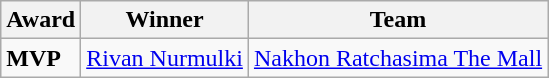<table class=wikitable>
<tr>
<th>Award</th>
<th>Winner</th>
<th>Team</th>
</tr>
<tr>
<td><strong>MVP</strong></td>
<td> <a href='#'>Rivan Nurmulki</a></td>
<td><a href='#'>Nakhon Ratchasima The Mall</a></td>
</tr>
</table>
